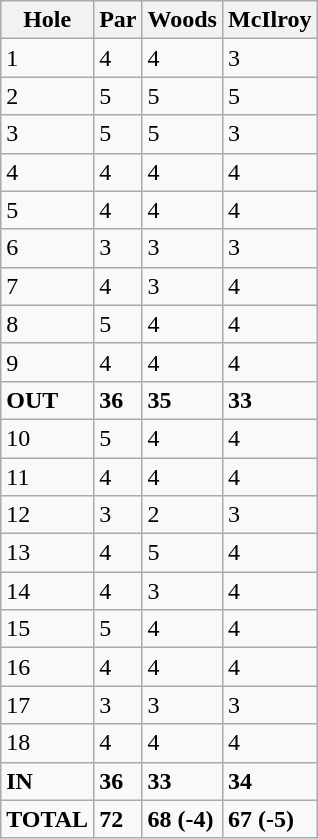<table class="wikitable">
<tr>
<th>Hole</th>
<th>Par</th>
<th>Woods</th>
<th>McIlroy</th>
</tr>
<tr>
<td>1</td>
<td>4</td>
<td>4</td>
<td>3</td>
</tr>
<tr>
<td>2</td>
<td>5</td>
<td>5</td>
<td>5</td>
</tr>
<tr>
<td>3</td>
<td>5</td>
<td>5</td>
<td>3</td>
</tr>
<tr>
<td>4</td>
<td>4</td>
<td>4</td>
<td>4</td>
</tr>
<tr>
<td>5</td>
<td>4</td>
<td>4</td>
<td>4</td>
</tr>
<tr>
<td>6</td>
<td>3</td>
<td>3</td>
<td>3</td>
</tr>
<tr>
<td>7</td>
<td>4</td>
<td>3</td>
<td>4</td>
</tr>
<tr>
<td>8</td>
<td>5</td>
<td>4</td>
<td>4</td>
</tr>
<tr>
<td>9</td>
<td>4</td>
<td>4</td>
<td>4</td>
</tr>
<tr>
<td><strong>OUT</strong></td>
<td><strong>36</strong></td>
<td><strong>35</strong></td>
<td><strong>33</strong></td>
</tr>
<tr>
<td>10</td>
<td>5</td>
<td>4</td>
<td>4</td>
</tr>
<tr>
<td>11</td>
<td>4</td>
<td>4</td>
<td>4</td>
</tr>
<tr>
<td>12</td>
<td>3</td>
<td>2</td>
<td>3</td>
</tr>
<tr>
<td>13</td>
<td>4</td>
<td>5</td>
<td>4</td>
</tr>
<tr>
<td>14</td>
<td>4</td>
<td>3</td>
<td>4</td>
</tr>
<tr>
<td>15</td>
<td>5</td>
<td>4</td>
<td>4</td>
</tr>
<tr>
<td>16</td>
<td>4</td>
<td>4</td>
<td>4</td>
</tr>
<tr>
<td>17</td>
<td>3</td>
<td>3</td>
<td>3</td>
</tr>
<tr>
<td>18</td>
<td>4</td>
<td>4</td>
<td>4</td>
</tr>
<tr>
<td><strong>IN</strong></td>
<td><strong>36</strong></td>
<td><strong>33</strong></td>
<td><strong>34</strong></td>
</tr>
<tr>
<td><strong>TOTAL</strong></td>
<td><strong>72</strong></td>
<td><strong>68 (-4)</strong></td>
<td><strong>67 (-5)</strong></td>
</tr>
</table>
